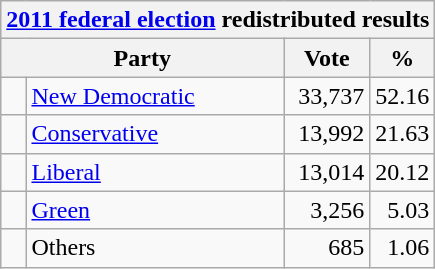<table class="wikitable">
<tr>
<th colspan="4"><a href='#'>2011 federal election</a> redistributed results</th>
</tr>
<tr>
<th bgcolor="#DDDDFF" width="130px" colspan="2">Party</th>
<th bgcolor="#DDDDFF" width="50px">Vote</th>
<th bgcolor="#DDDDFF" width="30px">%</th>
</tr>
<tr>
<td> </td>
<td><a href='#'>New Democratic</a></td>
<td align=right>33,737</td>
<td align=right>52.16</td>
</tr>
<tr>
<td> </td>
<td><a href='#'>Conservative</a></td>
<td align=right>13,992</td>
<td align=right>21.63</td>
</tr>
<tr>
<td> </td>
<td><a href='#'>Liberal</a></td>
<td align=right>13,014</td>
<td align=right>20.12</td>
</tr>
<tr>
<td> </td>
<td><a href='#'>Green</a></td>
<td align=right>3,256</td>
<td align=right>5.03</td>
</tr>
<tr>
<td> </td>
<td>Others</td>
<td align=right>685</td>
<td align=right>1.06</td>
</tr>
</table>
